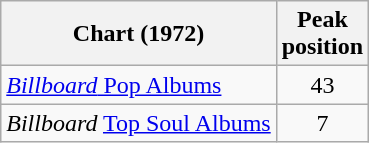<table class="wikitable">
<tr>
<th>Chart (1972)</th>
<th>Peak<br>position</th>
</tr>
<tr>
<td><a href='#'><em>Billboard</em> Pop Albums</a></td>
<td align=center>43</td>
</tr>
<tr>
<td><em>Billboard</em> <a href='#'>Top Soul Albums</a></td>
<td align=center>7</td>
</tr>
</table>
